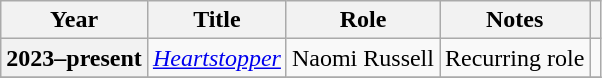<table class="wikitable plainrowheaders sortable">
<tr>
<th scope="col">Year</th>
<th scope="col">Title</th>
<th scope="col" class="unsortable">Role</th>
<th scope="col" class="unsortable">Notes</th>
<th scope="col" class="unsortable"></th>
</tr>
<tr>
<th scope="row">2023–present</th>
<td><em><a href='#'>Heartstopper</a></em></td>
<td>Naomi Russell</td>
<td>Recurring role</td>
<td style="text-align:center"></td>
</tr>
<tr>
</tr>
</table>
